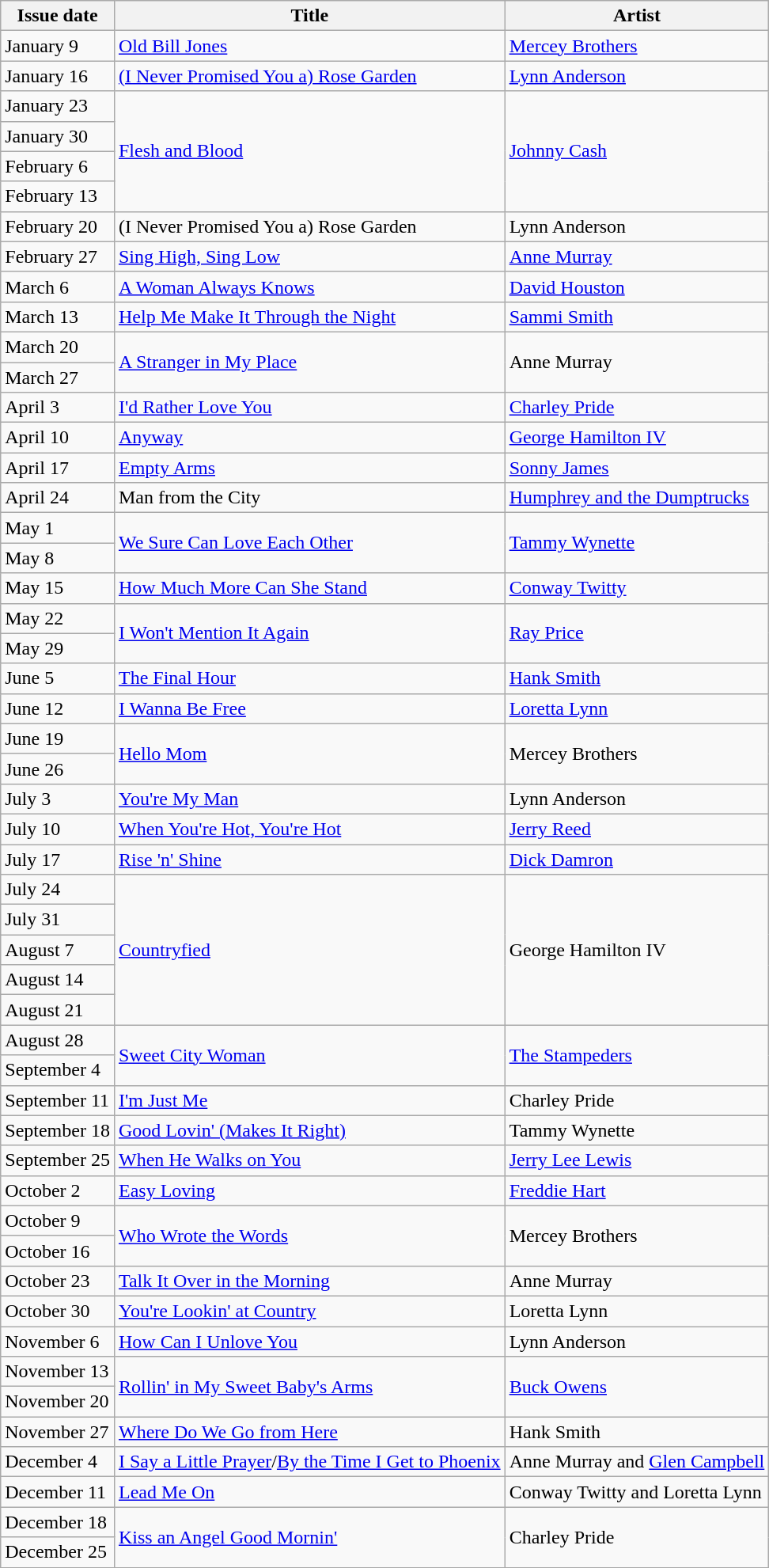<table class="wikitable">
<tr>
<th>Issue date</th>
<th>Title</th>
<th>Artist</th>
</tr>
<tr>
<td>January 9</td>
<td><a href='#'>Old Bill Jones</a></td>
<td><a href='#'>Mercey Brothers</a></td>
</tr>
<tr>
<td>January 16</td>
<td><a href='#'>(I Never Promised You a) Rose Garden</a></td>
<td><a href='#'>Lynn Anderson</a></td>
</tr>
<tr>
<td>January 23</td>
<td rowspan=4><a href='#'>Flesh and Blood</a></td>
<td rowspan=4><a href='#'>Johnny Cash</a></td>
</tr>
<tr>
<td>January 30</td>
</tr>
<tr>
<td>February 6</td>
</tr>
<tr>
<td>February 13</td>
</tr>
<tr>
<td>February 20</td>
<td>(I Never Promised You a) Rose Garden</td>
<td>Lynn Anderson</td>
</tr>
<tr>
<td>February 27</td>
<td><a href='#'>Sing High, Sing Low</a></td>
<td><a href='#'>Anne Murray</a></td>
</tr>
<tr>
<td>March 6</td>
<td><a href='#'>A Woman Always Knows</a></td>
<td><a href='#'>David Houston</a></td>
</tr>
<tr>
<td>March 13</td>
<td><a href='#'>Help Me Make It Through the Night</a></td>
<td><a href='#'>Sammi Smith</a></td>
</tr>
<tr>
<td>March 20</td>
<td rowspan=2><a href='#'>A Stranger in My Place</a></td>
<td rowspan=2>Anne Murray</td>
</tr>
<tr>
<td>March 27</td>
</tr>
<tr>
<td>April 3</td>
<td><a href='#'>I'd Rather Love You</a></td>
<td><a href='#'>Charley Pride</a></td>
</tr>
<tr>
<td>April 10</td>
<td><a href='#'>Anyway</a></td>
<td><a href='#'>George Hamilton IV</a></td>
</tr>
<tr>
<td>April 17</td>
<td><a href='#'>Empty Arms</a></td>
<td><a href='#'>Sonny James</a></td>
</tr>
<tr>
<td>April 24</td>
<td>Man from the City</td>
<td><a href='#'>Humphrey and the Dumptrucks</a></td>
</tr>
<tr>
<td>May 1</td>
<td rowspan=2><a href='#'>We Sure Can Love Each Other</a></td>
<td rowspan=2><a href='#'>Tammy Wynette</a></td>
</tr>
<tr>
<td>May 8</td>
</tr>
<tr>
<td>May 15</td>
<td><a href='#'>How Much More Can She Stand</a></td>
<td><a href='#'>Conway Twitty</a></td>
</tr>
<tr>
<td>May 22</td>
<td rowspan=2><a href='#'>I Won't Mention It Again</a></td>
<td rowspan=2><a href='#'>Ray Price</a></td>
</tr>
<tr>
<td>May 29</td>
</tr>
<tr>
<td>June 5</td>
<td><a href='#'>The Final Hour</a></td>
<td><a href='#'>Hank Smith</a></td>
</tr>
<tr>
<td>June 12</td>
<td><a href='#'>I Wanna Be Free</a></td>
<td><a href='#'>Loretta Lynn</a></td>
</tr>
<tr>
<td>June 19</td>
<td rowspan=2><a href='#'>Hello Mom</a></td>
<td rowspan=2>Mercey Brothers</td>
</tr>
<tr>
<td>June 26</td>
</tr>
<tr>
<td>July 3</td>
<td><a href='#'>You're My Man</a></td>
<td>Lynn Anderson</td>
</tr>
<tr>
<td>July 10</td>
<td><a href='#'>When You're Hot, You're Hot</a></td>
<td><a href='#'>Jerry Reed</a></td>
</tr>
<tr>
<td>July 17</td>
<td><a href='#'>Rise 'n' Shine</a></td>
<td><a href='#'>Dick Damron</a></td>
</tr>
<tr>
<td>July 24</td>
<td rowspan=5><a href='#'>Countryfied</a></td>
<td rowspan=5>George Hamilton IV</td>
</tr>
<tr>
<td>July 31</td>
</tr>
<tr>
<td>August 7</td>
</tr>
<tr>
<td>August 14</td>
</tr>
<tr>
<td>August 21</td>
</tr>
<tr>
<td>August 28</td>
<td rowspan=2><a href='#'>Sweet City Woman</a></td>
<td rowspan=2><a href='#'>The Stampeders</a></td>
</tr>
<tr>
<td>September 4</td>
</tr>
<tr>
<td>September 11</td>
<td><a href='#'>I'm Just Me</a></td>
<td>Charley Pride</td>
</tr>
<tr>
<td>September 18</td>
<td><a href='#'>Good Lovin' (Makes It Right)</a></td>
<td>Tammy Wynette</td>
</tr>
<tr>
<td>September 25</td>
<td><a href='#'>When He Walks on You</a></td>
<td><a href='#'>Jerry Lee Lewis</a></td>
</tr>
<tr>
<td>October 2</td>
<td><a href='#'>Easy Loving</a></td>
<td><a href='#'>Freddie Hart</a></td>
</tr>
<tr>
<td>October 9</td>
<td rowspan=2><a href='#'>Who Wrote the Words</a></td>
<td rowspan=2>Mercey Brothers</td>
</tr>
<tr>
<td>October 16</td>
</tr>
<tr>
<td>October 23</td>
<td><a href='#'>Talk It Over in the Morning</a></td>
<td>Anne Murray</td>
</tr>
<tr>
<td>October 30</td>
<td><a href='#'>You're Lookin' at Country</a></td>
<td>Loretta Lynn</td>
</tr>
<tr>
<td>November 6</td>
<td><a href='#'>How Can I Unlove You</a></td>
<td>Lynn Anderson</td>
</tr>
<tr>
<td>November 13</td>
<td rowspan=2><a href='#'>Rollin' in My Sweet Baby's Arms</a></td>
<td rowspan=2><a href='#'>Buck Owens</a></td>
</tr>
<tr>
<td>November 20</td>
</tr>
<tr>
<td>November 27</td>
<td><a href='#'>Where Do We Go from Here</a></td>
<td>Hank Smith</td>
</tr>
<tr>
<td>December 4</td>
<td><a href='#'>I Say a Little Prayer</a>/<a href='#'>By the Time I Get to Phoenix</a></td>
<td>Anne Murray and <a href='#'>Glen Campbell</a></td>
</tr>
<tr>
<td>December 11</td>
<td><a href='#'>Lead Me On</a></td>
<td>Conway Twitty and Loretta Lynn</td>
</tr>
<tr>
<td>December 18</td>
<td rowspan=2><a href='#'>Kiss an Angel Good Mornin'</a></td>
<td rowspan=2>Charley Pride</td>
</tr>
<tr>
<td>December 25</td>
</tr>
</table>
